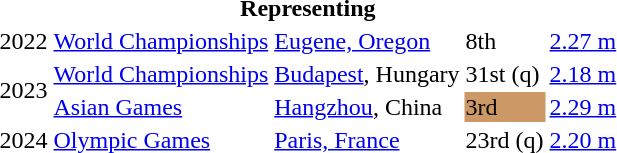<table>
<tr>
<th colspan="5">Representing </th>
</tr>
<tr>
<td>2022</td>
<td><a href='#'>World Championships</a></td>
<td><a href='#'>Eugene, Oregon</a></td>
<td>8th</td>
<td><a href='#'>2.27 m</a></td>
</tr>
<tr>
<td rowspan=2>2023</td>
<td><a href='#'>World Championships</a></td>
<td><a href='#'>Budapest</a>, Hungary</td>
<td>31st (q)</td>
<td><a href='#'>2.18 m</a></td>
</tr>
<tr>
<td><a href='#'>Asian Games</a></td>
<td><a href='#'>Hangzhou</a>, China</td>
<td bgcolor=cc9966>3rd</td>
<td><a href='#'>2.29 m</a></td>
</tr>
<tr>
<td>2024</td>
<td><a href='#'>Olympic Games</a></td>
<td><a href='#'>Paris, France</a></td>
<td>23rd (q)</td>
<td><a href='#'>2.20 m</a></td>
</tr>
</table>
